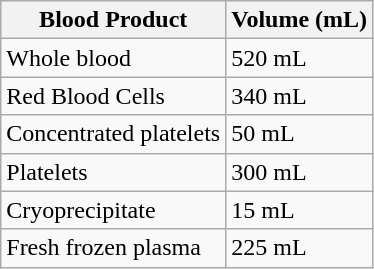<table class="wikitable">
<tr>
<th>Blood Product</th>
<th>Volume (mL)</th>
</tr>
<tr>
<td>Whole blood</td>
<td>520 mL</td>
</tr>
<tr>
<td>Red Blood Cells</td>
<td>340 mL</td>
</tr>
<tr>
<td>Concentrated platelets</td>
<td>50 mL</td>
</tr>
<tr>
<td>Platelets</td>
<td>300 mL</td>
</tr>
<tr>
<td>Cryoprecipitate</td>
<td>15 mL</td>
</tr>
<tr>
<td>Fresh frozen plasma</td>
<td>225 mL</td>
</tr>
</table>
